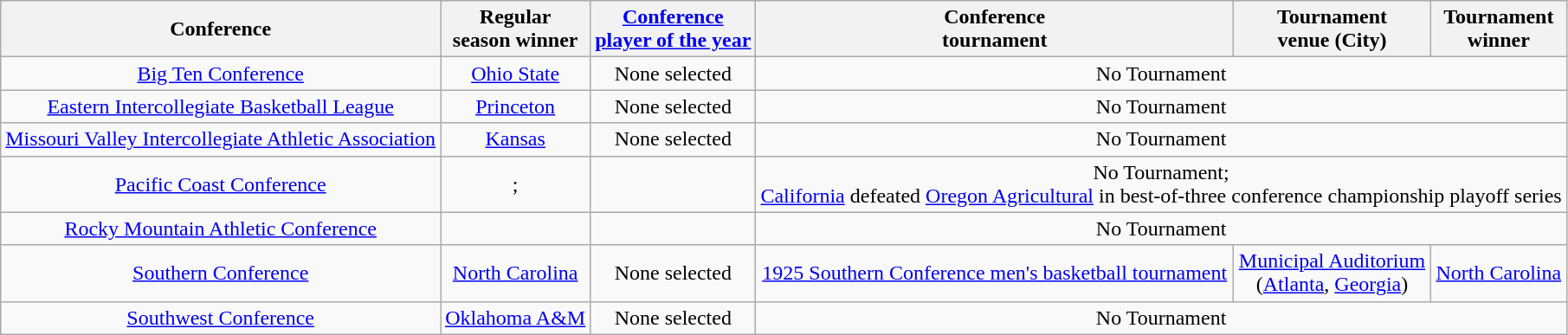<table class="wikitable" style="text-align:center;">
<tr>
<th>Conference</th>
<th>Regular <br> season winner</th>
<th><a href='#'>Conference <br> player of the year</a></th>
<th>Conference <br> tournament</th>
<th>Tournament <br> venue (City)</th>
<th>Tournament <br> winner</th>
</tr>
<tr>
<td><a href='#'>Big Ten Conference</a></td>
<td><a href='#'>Ohio State</a></td>
<td>None selected</td>
<td colspan=3>No Tournament</td>
</tr>
<tr>
<td><a href='#'>Eastern Intercollegiate Basketball League</a></td>
<td><a href='#'>Princeton</a></td>
<td>None selected</td>
<td colspan=3>No Tournament</td>
</tr>
<tr>
<td><a href='#'>Missouri Valley Intercollegiate Athletic Association</a></td>
<td><a href='#'>Kansas</a></td>
<td>None selected</td>
<td colspan=3>No Tournament</td>
</tr>
<tr>
<td><a href='#'>Pacific Coast Conference</a></td>
<td>;<br></td>
<td></td>
<td colspan=3>No Tournament;<br><a href='#'>California</a> defeated <a href='#'>Oregon Agricultural</a> in best-of-three conference championship playoff series</td>
</tr>
<tr>
<td><a href='#'>Rocky Mountain Athletic Conference</a></td>
<td><br></td>
<td></td>
<td colspan=3>No Tournament</td>
</tr>
<tr>
<td><a href='#'>Southern Conference</a></td>
<td><a href='#'>North Carolina</a></td>
<td>None selected</td>
<td><a href='#'>1925 Southern Conference men's basketball tournament</a></td>
<td><a href='#'>Municipal Auditorium</a><br>(<a href='#'>Atlanta</a>, <a href='#'>Georgia</a>)</td>
<td><a href='#'>North Carolina</a></td>
</tr>
<tr>
<td><a href='#'>Southwest Conference</a></td>
<td><a href='#'>Oklahoma A&M</a></td>
<td>None selected</td>
<td colspan=3>No Tournament</td>
</tr>
</table>
